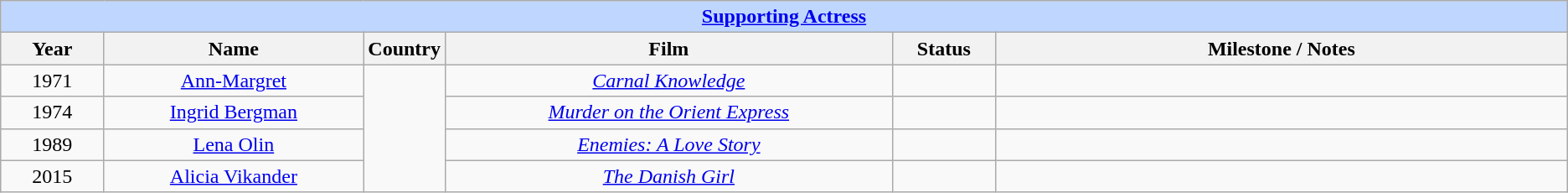<table class="wikitable" style="text-align: center">
<tr ---- bgcolor="#bfd7ff">
<td colspan=6 align=center><strong><a href='#'>Supporting Actress</a></strong></td>
</tr>
<tr ---- bgcolor="#ebf5ff">
<th width="75">Year</th>
<th width="200">Name</th>
<th width="50">Country</th>
<th width="350">Film</th>
<th width="75">Status</th>
<th width="450">Milestone / Notes</th>
</tr>
<tr>
<td style="text-align: center">1971</td>
<td><a href='#'>Ann-Margret</a></td>
<td rowspan="4"></td>
<td><em><a href='#'>Carnal Knowledge</a></em></td>
<td></td>
<td></td>
</tr>
<tr>
<td style="text-align: center">1974</td>
<td><a href='#'>Ingrid Bergman</a></td>
<td><em><a href='#'>Murder on the Orient Express</a></em></td>
<td></td>
<td></td>
</tr>
<tr>
<td style="text-align: center">1989</td>
<td><a href='#'>Lena Olin</a></td>
<td><em><a href='#'>Enemies: A Love Story</a></em></td>
<td></td>
<td></td>
</tr>
<tr>
<td style="text-align: center">2015</td>
<td><a href='#'>Alicia Vikander</a></td>
<td><em><a href='#'>The Danish Girl</a></em></td>
<td></td>
<td></td>
</tr>
</table>
